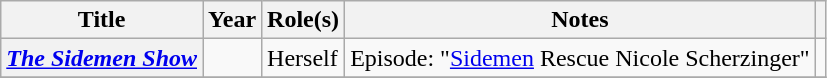<table class="wikitable sortable plainrowheaders">
<tr>
<th scope="col">Title</th>
<th scope="col">Year</th>
<th scope="col">Role(s)</th>
<th scope="col" class="unsortable">Notes</th>
<th scope="col" class="unsortable"></th>
</tr>
<tr>
<th scope="row"><em><a href='#'>The Sidemen Show</a></em></th>
<td></td>
<td>Herself</td>
<td>Episode: "<a href='#'>Sidemen</a> Rescue Nicole Scherzinger"</td>
<td></td>
</tr>
<tr>
</tr>
</table>
